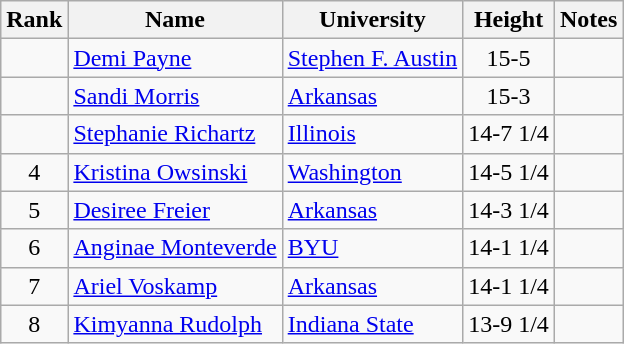<table class="wikitable sortable" style="text-align:center">
<tr>
<th>Rank</th>
<th>Name</th>
<th>University</th>
<th>Height</th>
<th>Notes</th>
</tr>
<tr>
<td></td>
<td align=left><a href='#'>Demi Payne</a></td>
<td align=left><a href='#'>Stephen F. Austin</a></td>
<td>15-5</td>
<td></td>
</tr>
<tr>
<td></td>
<td align=left><a href='#'>Sandi Morris</a></td>
<td align=left><a href='#'>Arkansas</a></td>
<td>15-3</td>
<td></td>
</tr>
<tr>
<td></td>
<td align=left><a href='#'>Stephanie Richartz</a></td>
<td align="left"><a href='#'>Illinois</a></td>
<td>14-7 1/4</td>
<td></td>
</tr>
<tr>
<td>4</td>
<td align=left><a href='#'>Kristina Owsinski</a></td>
<td align="left"><a href='#'>Washington</a></td>
<td>14-5 1/4</td>
<td></td>
</tr>
<tr>
<td>5</td>
<td align=left><a href='#'>Desiree Freier</a></td>
<td align=left><a href='#'>Arkansas</a></td>
<td>14-3 1/4</td>
<td></td>
</tr>
<tr>
<td>6</td>
<td align=left><a href='#'>Anginae Monteverde</a></td>
<td align="left"><a href='#'>BYU</a></td>
<td>14-1 1/4</td>
<td></td>
</tr>
<tr>
<td>7</td>
<td align=left><a href='#'>Ariel Voskamp</a></td>
<td align="left"><a href='#'>Arkansas</a></td>
<td>14-1 1/4</td>
<td></td>
</tr>
<tr>
<td>8</td>
<td align=left><a href='#'>Kimyanna Rudolph</a></td>
<td align="left"><a href='#'>Indiana State</a></td>
<td>13-9 1/4</td>
<td></td>
</tr>
</table>
